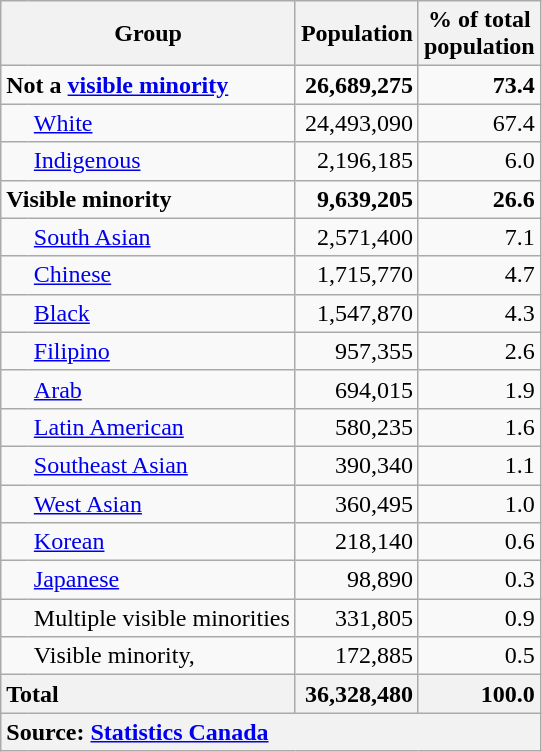<table class="wikitable sortable mw-datatable" style="text-align: right;">
<tr>
<th colspan="2">Group</th>
<th>Population</th>
<th>% of total <br>population</th>
</tr>
<tr>
<td colspan="2" style="text-align: left;"><strong>Not a <a href='#'>visible minority</a></strong></td>
<td><strong>26,689,275</strong></td>
<td><strong>73.4</strong></td>
</tr>
<tr>
<td>   </td>
<td style="border-left-style:hidden; text-align: left;"><a href='#'>White</a></td>
<td>24,493,090</td>
<td>67.4</td>
</tr>
<tr>
<td></td>
<td style="border-left-style:hidden; text-align: left;"><a href='#'>Indigenous</a></td>
<td>2,196,185</td>
<td>6.0</td>
</tr>
<tr>
<td colspan="2" style="text-align: left;"><strong>Visible minority</strong></td>
<td><strong>9,639,205</strong></td>
<td><strong>26.6</strong></td>
</tr>
<tr>
<td>   </td>
<td style="border-left-style:hidden; text-align: left;"><a href='#'>South Asian</a></td>
<td>2,571,400</td>
<td>7.1</td>
</tr>
<tr>
<td></td>
<td style="border-left-style:hidden; text-align: left;"><a href='#'>Chinese</a></td>
<td>1,715,770</td>
<td>4.7</td>
</tr>
<tr>
<td></td>
<td style="border-left-style:hidden; text-align: left;"><a href='#'>Black</a></td>
<td>1,547,870</td>
<td>4.3</td>
</tr>
<tr>
<td></td>
<td style="border-left-style:hidden; text-align: left;"><a href='#'>Filipino</a></td>
<td>957,355</td>
<td>2.6</td>
</tr>
<tr>
<td></td>
<td style="border-left-style:hidden; text-align: left;"><a href='#'>Arab</a></td>
<td>694,015</td>
<td>1.9</td>
</tr>
<tr>
<td></td>
<td style="border-left-style:hidden; text-align: left;"><a href='#'>Latin American</a></td>
<td>580,235</td>
<td>1.6</td>
</tr>
<tr>
<td></td>
<td style="border-left-style:hidden; text-align: left;"><a href='#'>Southeast Asian</a></td>
<td>390,340</td>
<td>1.1</td>
</tr>
<tr>
<td></td>
<td style="border-left-style:hidden; text-align: left;"><a href='#'>West Asian</a></td>
<td>360,495</td>
<td>1.0</td>
</tr>
<tr>
<td></td>
<td style="border-left-style:hidden; text-align: left;"><a href='#'>Korean</a></td>
<td>218,140</td>
<td>0.6</td>
</tr>
<tr>
<td></td>
<td style="border-left-style:hidden; text-align: left;"><a href='#'>Japanese</a></td>
<td>98,890</td>
<td>0.3</td>
</tr>
<tr>
<td></td>
<td style="border-left-style:hidden; text-align: left;">Multiple visible minorities</td>
<td>331,805</td>
<td>0.9</td>
</tr>
<tr>
<td></td>
<td style="border-left-style:hidden; text-align: left;">Visible minority, </td>
<td>172,885</td>
<td>0.5</td>
</tr>
<tr>
<th style="text-align: left;" colspan="2">Total</th>
<th style="text-align: right;">36,328,480</th>
<th style="text-align: right;">100.0</th>
</tr>
<tr>
<th style="text-align: left;" colspan="4">Source: <a href='#'>Statistics Canada</a></th>
</tr>
</table>
